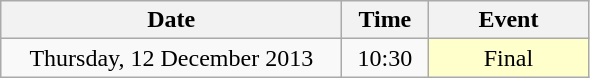<table class = "wikitable" style="text-align:center;">
<tr>
<th width=220>Date</th>
<th width=50>Time</th>
<th width=100>Event</th>
</tr>
<tr>
<td>Thursday, 12 December 2013</td>
<td>10:30</td>
<td bgcolor=ffffcc>Final</td>
</tr>
</table>
